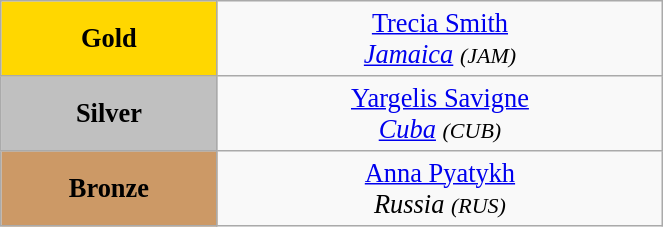<table class="wikitable" style=" text-align:center; font-size:110%;" width="35%">
<tr>
<td bgcolor="gold"><strong>Gold</strong></td>
<td> <a href='#'>Trecia Smith</a><br><em><a href='#'>Jamaica</a> <small>(JAM)</small></em></td>
</tr>
<tr>
<td bgcolor="silver"><strong>Silver</strong></td>
<td> <a href='#'>Yargelis Savigne</a><br><em><a href='#'>Cuba</a> <small>(CUB)</small></em></td>
</tr>
<tr>
<td bgcolor="CC9966"><strong>Bronze</strong></td>
<td> <a href='#'>Anna Pyatykh</a><br><em>Russia <small>(RUS)</small></em></td>
</tr>
</table>
